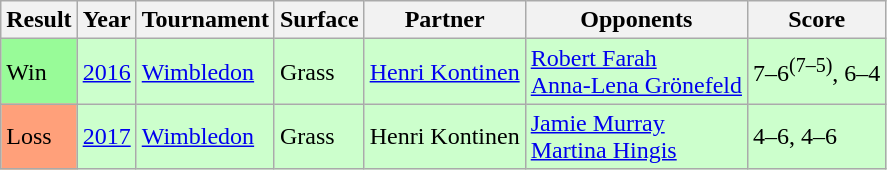<table class="sortable wikitable">
<tr>
<th>Result</th>
<th>Year</th>
<th>Tournament</th>
<th>Surface</th>
<th>Partner</th>
<th>Opponents</th>
<th class="unsortable">Score</th>
</tr>
<tr style="background:#cfc;">
<td style="background:#98fb98;">Win</td>
<td><a href='#'>2016</a></td>
<td><a href='#'>Wimbledon</a></td>
<td>Grass</td>
<td> <a href='#'>Henri Kontinen</a></td>
<td> <a href='#'>Robert Farah</a><br> <a href='#'>Anna-Lena Grönefeld</a></td>
<td>7–6<sup>(7–5)</sup>, 6–4</td>
</tr>
<tr style="background:#cfc;">
<td style="background:#ffa07a;">Loss</td>
<td><a href='#'>2017</a></td>
<td><a href='#'>Wimbledon</a></td>
<td>Grass</td>
<td> Henri Kontinen</td>
<td> <a href='#'>Jamie Murray</a><br> <a href='#'>Martina Hingis</a></td>
<td>4–6, 4–6</td>
</tr>
</table>
